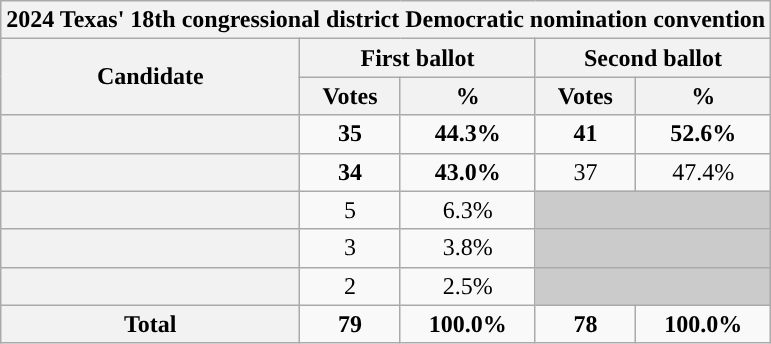<table class="wikitable sortable plainrowheaders">
<tr>
<th colspan="13" >2024 Texas' 18th congressional district Democratic nomination convention</th>
</tr>
<tr style="background:#eee; text-align:center;">
<th scope="col" style="width: 12em" rowspan=2>Candidate</th>
<th scope="col" style="width: 5em" colspan=2>First ballot</th>
<th scope="col" style="width: 5em" colspan=2>Second ballot</th>
</tr>
<tr>
<th>Votes</th>
<th>%</th>
<th>Votes</th>
<th>%</th>
</tr>
<tr>
<th scope="row"><strong></strong></th>
<td style="text-align:center;"><strong>35</strong></td>
<td style="text-align:center;"><strong>44.3%</strong></td>
<td style="text-align:center;"><strong>41</strong></td>
<td style="text-align:center;"><strong>52.6%</strong></td>
</tr>
<tr>
<th scope="row"></th>
<td style="text-align:center;"><strong>34</strong></td>
<td style="text-align:center;"><strong>43.0%</strong></td>
<td style="text-align:center;">37</td>
<td style="text-align:center;">47.4%</td>
</tr>
<tr>
<th scope="row"></th>
<td style="text-align:center;">5</td>
<td style="text-align:center;">6.3%</td>
<td colspan=2 style="text-align:center; background:#cbcbcb"></td>
</tr>
<tr>
<th scope="row"></th>
<td style="text-align:center;">3</td>
<td style="text-align:center;">3.8%</td>
<td colspan=2 style="text-align:center; background:#cbcbcb"></td>
</tr>
<tr>
<th scope="row"></th>
<td style="text-align:center;">2</td>
<td style="text-align:center;">2.5%</td>
<td colspan=2 style="text-align:center; background:#cbcbcb"></td>
</tr>
<tr>
<th scope="row"><strong>Total</strong></th>
<td style="text-align:center;"><strong>79</strong></td>
<td style="text-align:center;"><strong>100.0%</strong></td>
<td style="text-align:center;"><strong>78</strong></td>
<td style="text-align:center;"><strong>100.0%</strong></td>
</tr>
</table>
